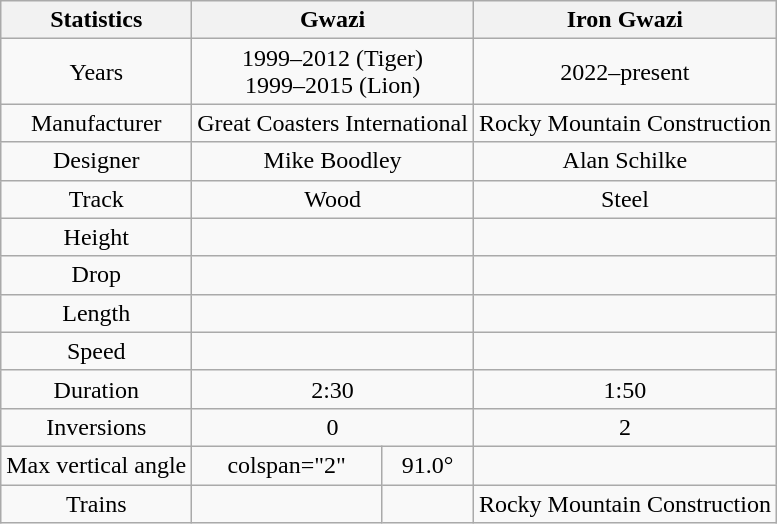<table class="wikitable" style="text-align:center;">
<tr>
<th>Statistics</th>
<th colspan="2">Gwazi</th>
<th>Iron Gwazi</th>
</tr>
<tr>
<td>Years</td>
<td colspan="2">1999–2012 (Tiger)<br>1999–2015 (Lion)</td>
<td>2022–present</td>
</tr>
<tr>
<td>Manufacturer</td>
<td colspan="2">Great Coasters International</td>
<td>Rocky Mountain Construction</td>
</tr>
<tr>
<td>Designer</td>
<td colspan="2">Mike Boodley</td>
<td>Alan Schilke</td>
</tr>
<tr>
<td>Track</td>
<td colspan="2">Wood</td>
<td>Steel</td>
</tr>
<tr>
<td>Height</td>
<td colspan="2"></td>
<td></td>
</tr>
<tr>
<td>Drop</td>
<td colspan="2"></td>
<td></td>
</tr>
<tr>
<td>Length</td>
<td colspan="2"></td>
<td></td>
</tr>
<tr>
<td>Speed</td>
<td colspan="2"></td>
<td></td>
</tr>
<tr>
<td>Duration</td>
<td colspan="2">2:30</td>
<td>1:50</td>
</tr>
<tr>
<td>Inversions</td>
<td colspan="2">0</td>
<td>2</td>
</tr>
<tr>
<td>Max vertical angle</td>
<td>colspan="2" </td>
<td>91.0°</td>
</tr>
<tr>
<td>Trains</td>
<td></td>
<td></td>
<td>Rocky Mountain Construction</td>
</tr>
</table>
